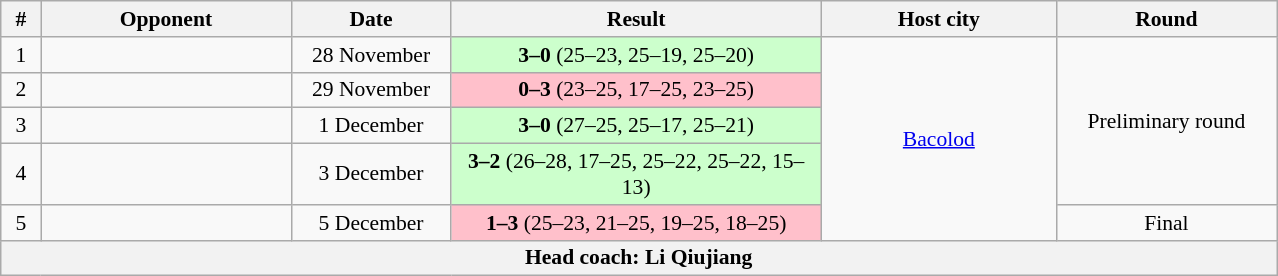<table class="wikitable" style="text-align: center;font-size:90%;">
<tr>
<th width=20>#</th>
<th width=160>Opponent</th>
<th width=100>Date</th>
<th width=240>Result</th>
<th width=150>Host city</th>
<th width=140>Round</th>
</tr>
<tr>
<td>1</td>
<td align=left></td>
<td>28 November</td>
<td bgcolor=ccffcc><strong>3–0</strong> (25–23, 25–19, 25–20)</td>
<td rowspan=5> <a href='#'>Bacolod</a></td>
<td rowspan=4>Preliminary round</td>
</tr>
<tr>
<td>2</td>
<td align=left></td>
<td>29 November</td>
<td bgcolor=pink><strong>0–3</strong> (23–25, 17–25, 23–25)</td>
</tr>
<tr>
<td>3</td>
<td align=left></td>
<td>1 December</td>
<td bgcolor=ccffcc><strong>3–0</strong> (27–25, 25–17, 25–21)</td>
</tr>
<tr>
<td>4</td>
<td align=left></td>
<td>3 December</td>
<td bgcolor=ccffcc><strong>3–2</strong> (26–28, 17–25, 25–22, 25–22, 15–13)</td>
</tr>
<tr>
<td>5</td>
<td align=left></td>
<td>5 December</td>
<td bgcolor=pink><strong>1–3</strong> (25–23, 21–25, 19–25, 18–25)</td>
<td>Final</td>
</tr>
<tr>
<th colspan=6>Head coach:  Li Qiujiang</th>
</tr>
</table>
